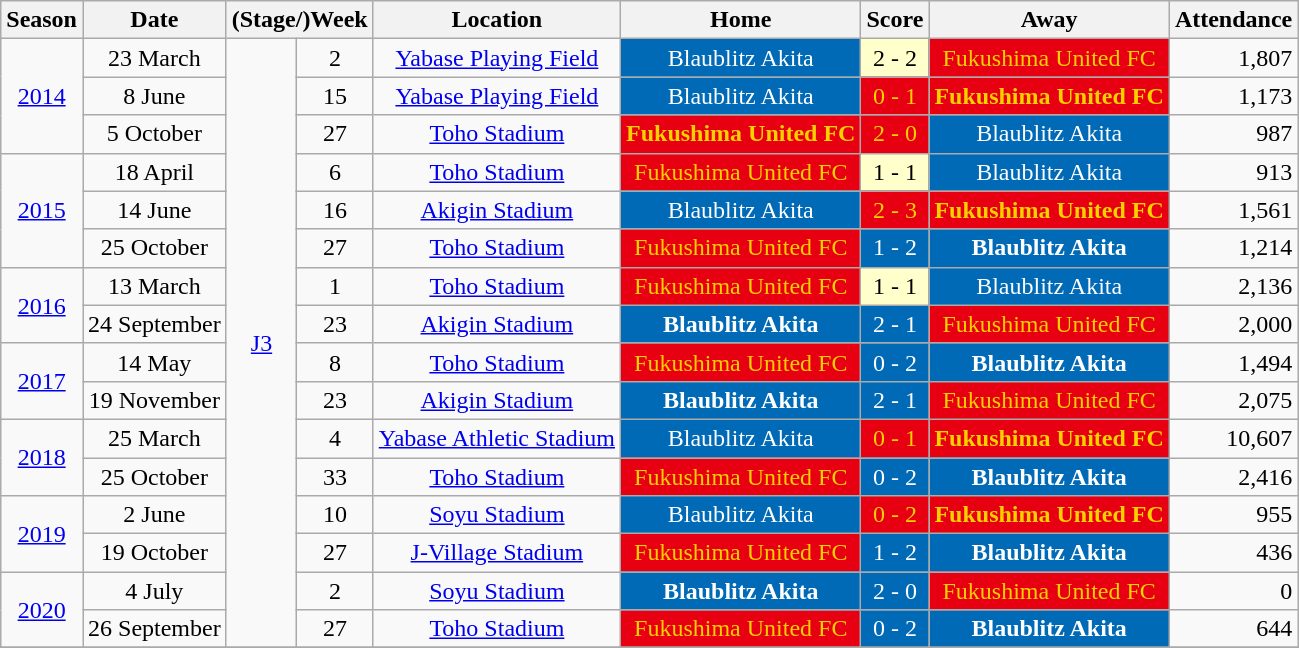<table class="wikitable" style="border-collapse:collapse; text-align:center; font-size:100%;">
<tr>
<th>Season</th>
<th>Date</th>
<th colspan="2">(Stage/)Week</th>
<th>Location</th>
<th>Home</th>
<th>Score</th>
<th>Away</th>
<th>Attendance</th>
</tr>
<tr>
<td rowspan="3"><a href='#'>2014</a></td>
<td>23 March</td>
<td rowspan="16"><a href='#'>J3</a></td>
<td>2</td>
<td><a href='#'>Yabase Playing Field</a></td>
<td style="color:white; background:#006AB6;">Blaublitz Akita</td>
<td style="color:black; background:#FFFFCC;">2 - 2</td>
<td style="color:#FDD000; background:#E60012;">Fukushima United FC</td>
<td align=right>1,807</td>
</tr>
<tr>
<td>8 June</td>
<td>15</td>
<td><a href='#'>Yabase Playing Field</a></td>
<td style="color:white; background:#006AB6;">Blaublitz Akita</td>
<td style="color:#FDD000; background:#E60012;">0 - 1</td>
<td style="color:#FDD000; background:#E60012;"><strong>Fukushima United FC</strong></td>
<td align=right>1,173</td>
</tr>
<tr>
<td>5 October</td>
<td>27</td>
<td><a href='#'>Toho Stadium</a></td>
<td style="color:#FDD000; background:#E60012;"><strong>Fukushima United FC</strong></td>
<td style="color:#FDD000; background:#E60012;">2 - 0</td>
<td style="color:white; background:#006AB6;">Blaublitz Akita</td>
<td align=right>987</td>
</tr>
<tr>
<td rowspan="3"><a href='#'>2015</a></td>
<td>18 April</td>
<td>6</td>
<td><a href='#'>Toho Stadium</a></td>
<td style="color:#FDD000; background:#E60012;">Fukushima United FC</td>
<td style="color:black; background:#FFFFCC;">1 - 1</td>
<td style="color:white; background:#006AB6;">Blaublitz Akita</td>
<td align=right>913</td>
</tr>
<tr>
<td>14 June</td>
<td>16</td>
<td><a href='#'>Akigin Stadium</a></td>
<td style="color:white; background:#006AB6;">Blaublitz Akita</td>
<td style="color:#FDD000; background:#E60012;">2 - 3</td>
<td style="color:#FDD000; background:#E60012;"><strong>Fukushima United FC</strong></td>
<td align=right>1,561</td>
</tr>
<tr>
<td>25 October</td>
<td>27</td>
<td><a href='#'>Toho Stadium</a></td>
<td style="color:#FDD000; background:#E60012;">Fukushima United FC</td>
<td style="color:white; background:#006AB6;">1 - 2</td>
<td style="color:white; background:#006AB6;"><strong>Blaublitz Akita</strong></td>
<td align=right>1,214</td>
</tr>
<tr>
<td rowspan="2"><a href='#'>2016</a></td>
<td>13 March</td>
<td>1</td>
<td><a href='#'>Toho Stadium</a></td>
<td style="color:#FDD000; background:#E60012;">Fukushima United FC</td>
<td style="color:black; background:#FFFFCC;">1 - 1</td>
<td style="color:white; background:#006AB6;">Blaublitz Akita</td>
<td align=right>2,136</td>
</tr>
<tr>
<td>24 September</td>
<td>23</td>
<td><a href='#'>Akigin Stadium</a></td>
<td style="color:white; background:#006AB6;"><strong>Blaublitz Akita</strong></td>
<td style="color:white; background:#006AB6;">2 - 1</td>
<td style="color:#FDD000; background:#E60012;">Fukushima United FC</td>
<td align=right>2,000</td>
</tr>
<tr>
<td rowspan="2"><a href='#'>2017</a></td>
<td>14 May</td>
<td>8</td>
<td><a href='#'>Toho Stadium</a></td>
<td style="color:#FDD000; background:#E60012;">Fukushima United FC</td>
<td style="color:white; background:#006AB6;">0 - 2</td>
<td style="color:white; background:#006AB6;"><strong>Blaublitz Akita</strong></td>
<td align=right>1,494</td>
</tr>
<tr>
<td>19 November</td>
<td>23</td>
<td><a href='#'>Akigin Stadium</a></td>
<td style="color:white; background:#006AB6;"><strong>Blaublitz Akita</strong></td>
<td style="color:white; background:#006AB6;">2 - 1</td>
<td style="color:#FDD000; background:#E60012;">Fukushima United FC</td>
<td align=right>2,075</td>
</tr>
<tr>
<td rowspan="2"><a href='#'>2018</a></td>
<td>25 March</td>
<td>4</td>
<td><a href='#'>Yabase Athletic Stadium</a></td>
<td style="color:white; background:#006AB6;">Blaublitz Akita</td>
<td style="color:#FDD000; background:#E60012;">0 - 1</td>
<td style="color:#FDD000; background:#E60012;"><strong>Fukushima United FC</strong></td>
<td align=right>10,607</td>
</tr>
<tr>
<td>25 October</td>
<td>33</td>
<td><a href='#'>Toho Stadium</a></td>
<td style="color:#FDD000; background:#E60012;">Fukushima United FC</td>
<td style="color:white; background:#006AB6;">0 - 2</td>
<td style="color:white; background:#006AB6;"><strong>Blaublitz Akita</strong></td>
<td align=right>2,416</td>
</tr>
<tr>
<td rowspan="2"><a href='#'>2019</a></td>
<td>2 June</td>
<td>10</td>
<td><a href='#'>Soyu Stadium</a></td>
<td style="color:white; background:#006AB6;">Blaublitz Akita</td>
<td style="color:#FDD000; background:#E60012;">0 - 2</td>
<td style="color:#FDD000; background:#E60012;"><strong>Fukushima United FC</strong></td>
<td align=right>955</td>
</tr>
<tr>
<td>19 October</td>
<td>27</td>
<td><a href='#'>J-Village Stadium</a></td>
<td style="color:#FDD000; background:#E60012;">Fukushima United FC</td>
<td style="color:white; background:#006AB6;">1 - 2</td>
<td style="color:white; background:#006AB6;"><strong>Blaublitz Akita</strong></td>
<td align=right>436</td>
</tr>
<tr>
<td rowspan="2"><a href='#'>2020</a></td>
<td>4 July</td>
<td>2</td>
<td><a href='#'>Soyu Stadium</a></td>
<td style="color:white; background:#006AB6;"><strong>Blaublitz Akita</strong></td>
<td style="color:white; background:#006AB6;">2 - 0</td>
<td style="color:#FDD000; background:#E60012;">Fukushima United FC</td>
<td align=right>0</td>
</tr>
<tr>
<td>26 September</td>
<td>27</td>
<td><a href='#'>Toho Stadium</a></td>
<td style="color:#FDD000; background:#E60012;">Fukushima United FC</td>
<td style="color:white; background:#006AB6;">0 - 2</td>
<td style="color:white; background:#006AB6;"><strong>Blaublitz Akita</strong></td>
<td align=right>644</td>
</tr>
<tr>
</tr>
</table>
